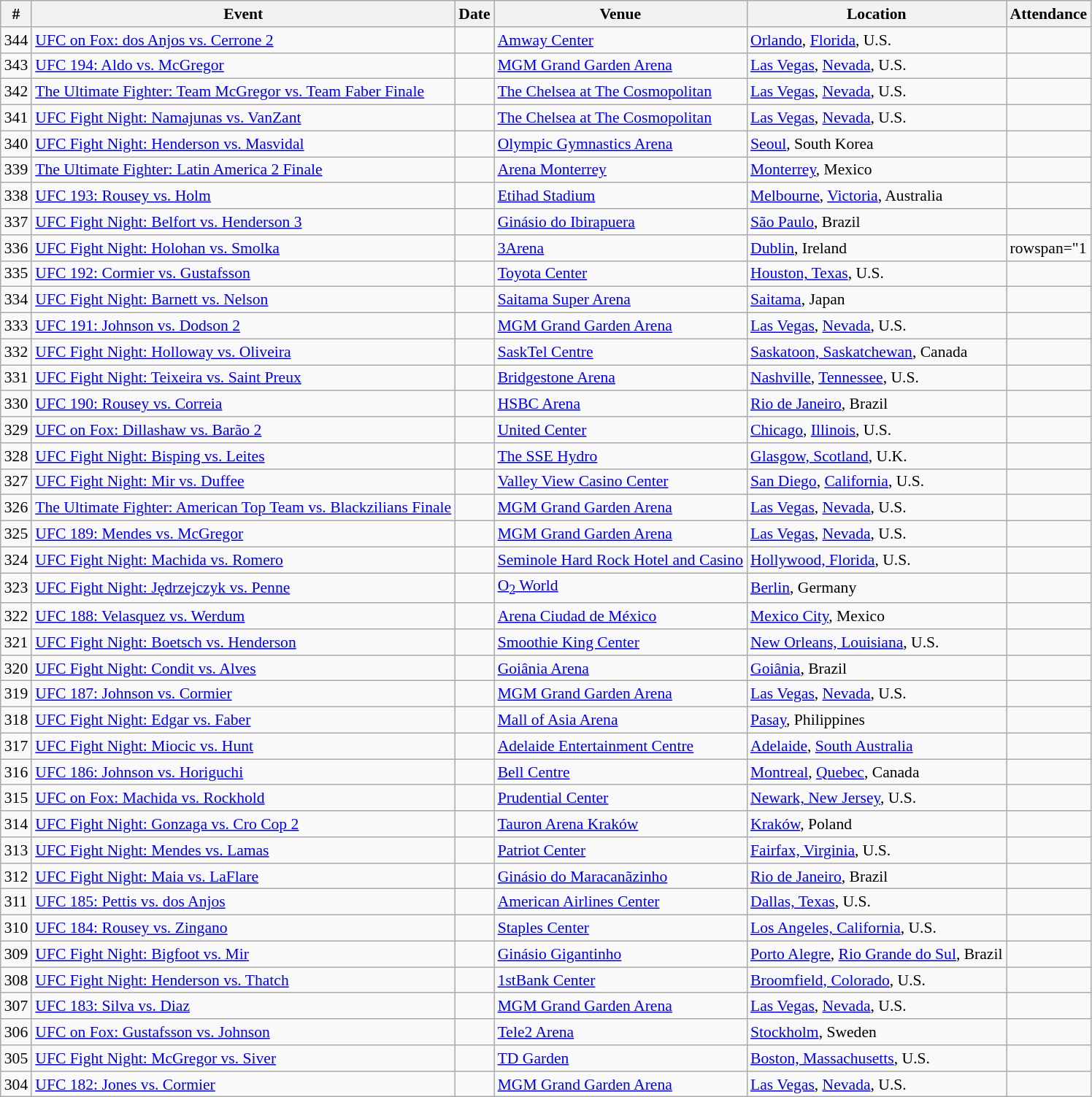<table class="sortable wikitable succession-box" style="font-size:90%;">
<tr>
<th scope="col">#</th>
<th scope="col">Event</th>
<th scope="col">Date</th>
<th scope="col">Venue</th>
<th scope="col">Location</th>
<th scope="col">Attendance</th>
</tr>
<tr>
<td>344</td>
<td><a href='#'>UFC on Fox: dos Anjos vs. Cerrone 2</a></td>
<td></td>
<td><a href='#'>Amway Center</a></td>
<td><a href='#'>Orlando</a>, <a href='#'>Florida</a>, U.S.</td>
<td></td>
</tr>
<tr>
<td>343</td>
<td><a href='#'>UFC 194: Aldo vs. McGregor</a></td>
<td></td>
<td><a href='#'>MGM Grand Garden Arena</a></td>
<td><a href='#'>Las Vegas</a>, <a href='#'>Nevada</a>, U.S.</td>
<td></td>
</tr>
<tr>
<td>342</td>
<td><a href='#'>The Ultimate Fighter: Team McGregor vs. Team Faber Finale</a></td>
<td></td>
<td><a href='#'>The Chelsea at The Cosmopolitan</a></td>
<td><a href='#'>Las Vegas</a>, <a href='#'>Nevada</a>, U.S.</td>
<td></td>
</tr>
<tr>
<td>341</td>
<td><a href='#'>UFC Fight Night: Namajunas vs. VanZant</a></td>
<td></td>
<td><a href='#'>The Chelsea at The Cosmopolitan</a></td>
<td><a href='#'>Las Vegas</a>, <a href='#'>Nevada</a>, U.S.</td>
<td></td>
</tr>
<tr>
<td>340</td>
<td><a href='#'>UFC Fight Night: Henderson vs. Masvidal</a></td>
<td></td>
<td><a href='#'>Olympic Gymnastics Arena</a></td>
<td><a href='#'>Seoul</a>, South Korea</td>
<td></td>
</tr>
<tr>
<td>339</td>
<td><a href='#'>The Ultimate Fighter: Latin America 2 Finale</a></td>
<td></td>
<td><a href='#'>Arena Monterrey</a></td>
<td><a href='#'>Monterrey</a>, Mexico</td>
<td></td>
</tr>
<tr>
<td>338</td>
<td><a href='#'>UFC 193: Rousey vs. Holm</a></td>
<td></td>
<td><a href='#'>Etihad Stadium</a></td>
<td><a href='#'>Melbourne</a>, <a href='#'>Victoria</a>, Australia</td>
<td></td>
</tr>
<tr>
<td>337</td>
<td><a href='#'>UFC Fight Night: Belfort vs. Henderson 3</a></td>
<td></td>
<td><a href='#'>Ginásio do Ibirapuera</a></td>
<td><a href='#'>São Paulo</a>, Brazil</td>
<td></td>
</tr>
<tr>
<td>336</td>
<td><a href='#'>UFC Fight Night: Holohan vs. Smolka</a></td>
<td></td>
<td><a href='#'>3Arena</a></td>
<td><a href='#'>Dublin</a>, Ireland</td>
<td>rowspan="1 </td>
</tr>
<tr>
<td>335</td>
<td><a href='#'>UFC 192: Cormier vs. Gustafsson</a></td>
<td></td>
<td><a href='#'>Toyota Center</a></td>
<td><a href='#'>Houston, Texas</a>, U.S.</td>
<td></td>
</tr>
<tr>
<td>334</td>
<td><a href='#'>UFC Fight Night: Barnett vs. Nelson</a></td>
<td></td>
<td><a href='#'>Saitama Super Arena</a></td>
<td><a href='#'>Saitama</a>, Japan</td>
<td></td>
</tr>
<tr>
<td>333</td>
<td><a href='#'>UFC 191: Johnson vs. Dodson 2</a></td>
<td></td>
<td><a href='#'>MGM Grand Garden Arena</a></td>
<td><a href='#'>Las Vegas</a>, <a href='#'>Nevada</a>, U.S.</td>
<td></td>
</tr>
<tr>
<td>332</td>
<td><a href='#'>UFC Fight Night: Holloway vs. Oliveira</a></td>
<td></td>
<td><a href='#'>SaskTel Centre</a></td>
<td><a href='#'>Saskatoon, Saskatchewan</a>, Canada</td>
<td></td>
</tr>
<tr>
<td>331</td>
<td><a href='#'>UFC Fight Night: Teixeira vs. Saint Preux</a></td>
<td></td>
<td><a href='#'>Bridgestone Arena</a></td>
<td><a href='#'>Nashville</a>, <a href='#'>Tennessee</a>, U.S.</td>
<td></td>
</tr>
<tr>
<td>330</td>
<td><a href='#'>UFC 190: Rousey vs. Correia</a></td>
<td></td>
<td><a href='#'>HSBC Arena</a></td>
<td><a href='#'>Rio de Janeiro</a>, Brazil</td>
<td></td>
</tr>
<tr>
<td>329</td>
<td><a href='#'>UFC on Fox: Dillashaw vs. Barão 2</a></td>
<td></td>
<td><a href='#'>United Center</a></td>
<td><a href='#'>Chicago</a>, <a href='#'>Illinois</a>, U.S.</td>
<td></td>
</tr>
<tr>
<td>328</td>
<td><a href='#'>UFC Fight Night: Bisping vs. Leites</a></td>
<td></td>
<td><a href='#'>The SSE Hydro</a></td>
<td><a href='#'>Glasgow, Scotland</a>, U.K.</td>
<td></td>
</tr>
<tr>
<td>327</td>
<td><a href='#'>UFC Fight Night: Mir vs. Duffee</a></td>
<td></td>
<td><a href='#'>Valley View Casino Center</a></td>
<td><a href='#'>San Diego</a>, <a href='#'>California</a>, U.S.</td>
<td></td>
</tr>
<tr>
<td>326</td>
<td><a href='#'>The Ultimate Fighter: American Top Team vs. Blackzilians Finale</a></td>
<td></td>
<td><a href='#'>MGM Grand Garden Arena</a></td>
<td><a href='#'>Las Vegas</a>, <a href='#'>Nevada</a>, U.S.</td>
<td></td>
</tr>
<tr>
<td>325</td>
<td><a href='#'>UFC 189: Mendes vs. McGregor</a></td>
<td></td>
<td><a href='#'>MGM Grand Garden Arena</a></td>
<td><a href='#'>Las Vegas</a>, <a href='#'>Nevada</a>, U.S.</td>
<td></td>
</tr>
<tr>
<td>324</td>
<td><a href='#'>UFC Fight Night: Machida vs. Romero</a></td>
<td></td>
<td><a href='#'>Seminole Hard Rock Hotel and Casino</a></td>
<td><a href='#'>Hollywood, Florida</a>, U.S.</td>
<td></td>
</tr>
<tr>
<td>323</td>
<td><a href='#'>UFC Fight Night: Jędrzejczyk vs. Penne</a></td>
<td></td>
<td><a href='#'>O<sub>2</sub> World</a></td>
<td><a href='#'>Berlin</a>, Germany</td>
<td></td>
</tr>
<tr>
<td>322</td>
<td><a href='#'>UFC 188: Velasquez vs. Werdum</a></td>
<td></td>
<td><a href='#'>Arena Ciudad de México</a></td>
<td><a href='#'>Mexico City</a>, Mexico</td>
<td></td>
</tr>
<tr>
<td>321</td>
<td><a href='#'>UFC Fight Night: Boetsch vs. Henderson</a></td>
<td></td>
<td><a href='#'>Smoothie King Center</a></td>
<td><a href='#'>New Orleans, Louisiana</a>, U.S.</td>
<td></td>
</tr>
<tr>
<td>320</td>
<td><a href='#'>UFC Fight Night: Condit vs. Alves</a></td>
<td></td>
<td><a href='#'>Goiânia Arena</a></td>
<td><a href='#'>Goiânia</a>, Brazil</td>
<td></td>
</tr>
<tr>
<td>319</td>
<td><a href='#'>UFC 187: Johnson vs. Cormier</a></td>
<td></td>
<td><a href='#'>MGM Grand Garden Arena</a></td>
<td><a href='#'>Las Vegas</a>, <a href='#'>Nevada</a>, U.S.</td>
<td></td>
</tr>
<tr>
<td>318</td>
<td><a href='#'>UFC Fight Night: Edgar vs. Faber</a></td>
<td></td>
<td><a href='#'>Mall of Asia Arena</a></td>
<td><a href='#'>Pasay</a>, Philippines</td>
<td></td>
</tr>
<tr>
<td>317</td>
<td><a href='#'>UFC Fight Night: Miocic vs. Hunt</a></td>
<td></td>
<td><a href='#'>Adelaide Entertainment Centre</a></td>
<td><a href='#'>Adelaide</a>, <a href='#'>South Australia</a></td>
<td></td>
</tr>
<tr>
<td>316</td>
<td><a href='#'>UFC 186: Johnson vs. Horiguchi</a></td>
<td></td>
<td><a href='#'>Bell Centre</a></td>
<td><a href='#'>Montreal</a>, <a href='#'>Quebec</a>, Canada</td>
<td></td>
</tr>
<tr>
<td>315</td>
<td><a href='#'>UFC on Fox: Machida vs. Rockhold</a></td>
<td></td>
<td><a href='#'>Prudential Center</a></td>
<td><a href='#'>Newark, New Jersey</a>, U.S.</td>
<td></td>
</tr>
<tr>
<td>314</td>
<td><a href='#'>UFC Fight Night: Gonzaga vs. Cro Cop 2</a></td>
<td></td>
<td><a href='#'>Tauron Arena Kraków</a></td>
<td><a href='#'>Kraków</a>, Poland</td>
<td></td>
</tr>
<tr>
<td>313</td>
<td><a href='#'>UFC Fight Night: Mendes vs. Lamas</a></td>
<td></td>
<td><a href='#'>Patriot Center</a></td>
<td><a href='#'>Fairfax, Virginia</a>, U.S.</td>
<td></td>
</tr>
<tr>
<td>312</td>
<td><a href='#'>UFC Fight Night: Maia vs. LaFlare</a></td>
<td></td>
<td><a href='#'>Ginásio do Maracanãzinho</a></td>
<td><a href='#'>Rio de Janeiro</a>, Brazil</td>
<td></td>
</tr>
<tr>
<td>311</td>
<td><a href='#'>UFC 185: Pettis vs. dos Anjos</a></td>
<td></td>
<td><a href='#'>American Airlines Center</a></td>
<td><a href='#'>Dallas, Texas</a>, U.S.</td>
<td></td>
</tr>
<tr>
<td>310</td>
<td><a href='#'>UFC 184: Rousey vs. Zingano</a></td>
<td></td>
<td><a href='#'>Staples Center</a></td>
<td><a href='#'>Los Angeles, California</a>, U.S.</td>
<td></td>
</tr>
<tr>
<td>309</td>
<td><a href='#'>UFC Fight Night: Bigfoot vs. Mir</a></td>
<td></td>
<td><a href='#'>Ginásio Gigantinho</a></td>
<td><a href='#'>Porto Alegre</a>, <a href='#'>Rio Grande do Sul</a>, Brazil</td>
<td></td>
</tr>
<tr>
<td>308</td>
<td><a href='#'>UFC Fight Night: Henderson vs. Thatch</a></td>
<td></td>
<td><a href='#'>1stBank Center</a></td>
<td><a href='#'>Broomfield, Colorado</a>, U.S.</td>
<td></td>
</tr>
<tr>
<td>307</td>
<td><a href='#'>UFC 183: Silva vs. Diaz</a></td>
<td></td>
<td><a href='#'>MGM Grand Garden Arena</a></td>
<td><a href='#'>Las Vegas</a>, <a href='#'>Nevada</a>, U.S.</td>
<td></td>
</tr>
<tr>
<td>306</td>
<td><a href='#'>UFC on Fox: Gustafsson vs. Johnson</a></td>
<td></td>
<td><a href='#'>Tele2 Arena</a></td>
<td><a href='#'>Stockholm</a>, Sweden</td>
<td></td>
</tr>
<tr>
<td>305</td>
<td><a href='#'>UFC Fight Night: McGregor vs. Siver</a></td>
<td></td>
<td><a href='#'>TD Garden</a></td>
<td><a href='#'>Boston, Massachusetts</a>, U.S.</td>
<td></td>
</tr>
<tr>
<td>304</td>
<td><a href='#'>UFC 182: Jones vs. Cormier</a></td>
<td></td>
<td><a href='#'>MGM Grand Garden Arena</a></td>
<td><a href='#'>Las Vegas</a>, <a href='#'>Nevada</a>, U.S.</td>
<td></td>
</tr>
</table>
